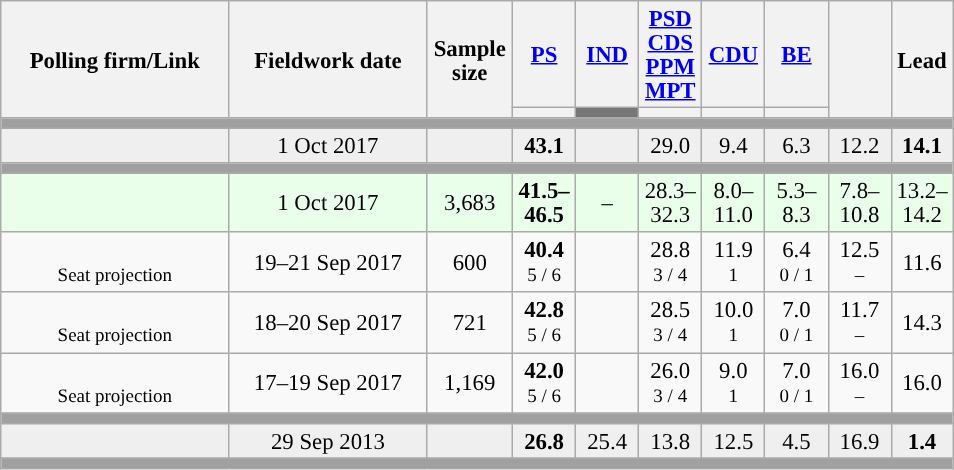<table class="wikitable collapsible sortable" style="text-align:center; font-size:95%; line-height:16px;">
<tr style="height:42px;">
<th style="width:145px;" rowspan="2">Polling firm/Link</th>
<th style="width:125px;" rowspan="2">Fieldwork date</th>
<th class="unsortable" style="width:50px;" rowspan="2">Sample size</th>
<th class="unsortable" style="width:35px;"><a href='#'>PS</a></th>
<th class="unsortable" style="width:35px;"><a href='#'>IND</a></th>
<th class="unsortable" style="width:35px;"><a href='#'>PSD</a><br><a href='#'>CDS</a><br><a href='#'>PPM</a><br><a href='#'>MPT</a></th>
<th class="unsortable" style="width:35px;"><a href='#'>CDU</a></th>
<th class="unsortable" style="width:35px;"><a href='#'>BE</a></th>
<th class="unsortable" style="width:35px;" rowspan="2"></th>
<th class="unsortable" style="width:30px;" rowspan="2">Lead</th>
</tr>
<tr>
<th class="unsortable" style="color:inherit;background:"></th>
<th class="unsortable" style="color:inherit;background:#777777;"></th>
<th class="unsortable" style="color:inherit;background:"></th>
<th class="unsortable" style="color:inherit;background:"></th>
<th class="unsortable" style="color:inherit;background:"></th>
</tr>
<tr>
<td colspan="12" style="background:#A0A0A0"></td>
</tr>
<tr style="background:#EFEFEF;">
<td><strong></strong></td>
<td data-sort-value="2019-10-06">1 Oct 2017</td>
<td></td>
<td><strong>43.1</strong><br></td>
<td></td>
<td>29.0<br></td>
<td>9.4<br></td>
<td>6.3<br></td>
<td>12.2<br></td>
<td style="background:"><strong>14.1</strong></td>
</tr>
<tr>
<td colspan="12" style="background:#A0A0A0"></td>
</tr>
<tr>
</tr>
<tr style="background:#EAFFEA"|>
<td></td>
<td data-sort-value="2019-10-06">1 Oct 2017</td>
<td>3,683</td>
<td><strong>41.5–<br>46.5</strong><br></td>
<td>–</td>
<td>28.3–<br>32.3<br></td>
<td>8.0–<br>11.0<br></td>
<td>5.3–<br>8.3<br></td>
<td>7.8–<br>10.8<br></td>
<td style="background:">13.2–<br>14.2</td>
</tr>
<tr>
<td align="center"><br><small>Seat projection</small></td>
<td align="center">19–21 Sep 2017</td>
<td>600</td>
<td align="center" ><strong>40.4</strong><br><small>5 / 6</small></td>
<td></td>
<td align="center">28.8<br><small>3 / 4</small></td>
<td align="center">11.9<br><small>1</small></td>
<td align="center">6.4<br><small>0 / 1</small></td>
<td align="center">12.5<br><small>–</small></td>
<td style="background:">11.6</td>
</tr>
<tr>
<td align="center"><br><small>Seat projection</small></td>
<td align="center">18–20 Sep 2017</td>
<td>721</td>
<td align="center" ><strong>42.8</strong><br><small>5 / 6</small></td>
<td></td>
<td align="center">28.5<br><small>3 / 4</small></td>
<td align="center">10.0<br><small>1</small></td>
<td align="center">7.0<br><small>0 / 1</small></td>
<td align="center">11.7<br><small>–</small></td>
<td style="background:">14.3</td>
</tr>
<tr>
<td align="center"><br><small>Seat projection</small></td>
<td align="center">17–19 Sep 2017</td>
<td>1,169</td>
<td align="center" ><strong>42.0</strong><br><small>5 / 6</small></td>
<td></td>
<td align="center">26.0<br><small>3 / 4</small></td>
<td align="center">9.0<br><small>1</small></td>
<td align="center">7.0<br><small>0 / 1</small></td>
<td align="center">16.0<br><small>–</small></td>
<td style="background:">16.0</td>
</tr>
<tr>
<td colspan="12" style="background:#A0A0A0"></td>
</tr>
<tr style="background:#EFEFEF;">
<td><strong></strong></td>
<td data-sort-value="2019-10-06">29 Sep 2013</td>
<td></td>
<td><strong>26.8</strong><br></td>
<td>25.4<br></td>
<td>13.8<br></td>
<td>12.5<br></td>
<td>4.5<br></td>
<td>16.9<br></td>
<td style="background:"><strong>1.4</strong></td>
</tr>
<tr>
<td colspan="12" style="background:#A0A0A0"></td>
</tr>
</table>
